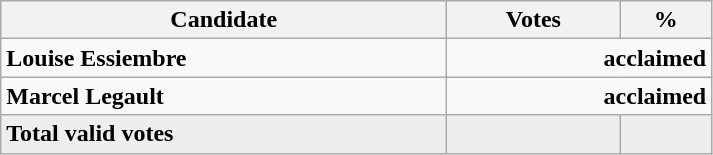<table style="width:475px;" class="wikitable">
<tr>
<th align="center">Candidate</th>
<th align="center">Votes</th>
<th align="center">%</th>
</tr>
<tr>
<td align="left"><strong>Louise Essiembre</strong></td>
<td align="right" colspan="2"><strong>acclaimed</strong></td>
</tr>
<tr>
<td align="left"><strong>Marcel Legault</strong></td>
<td align="right" colspan="2"><strong>acclaimed</strong></td>
</tr>
<tr bgcolor="#EEEEEE">
<td align="left"><strong>Total valid votes</strong></td>
<td align="right"></td>
<td align="right"></td>
</tr>
</table>
